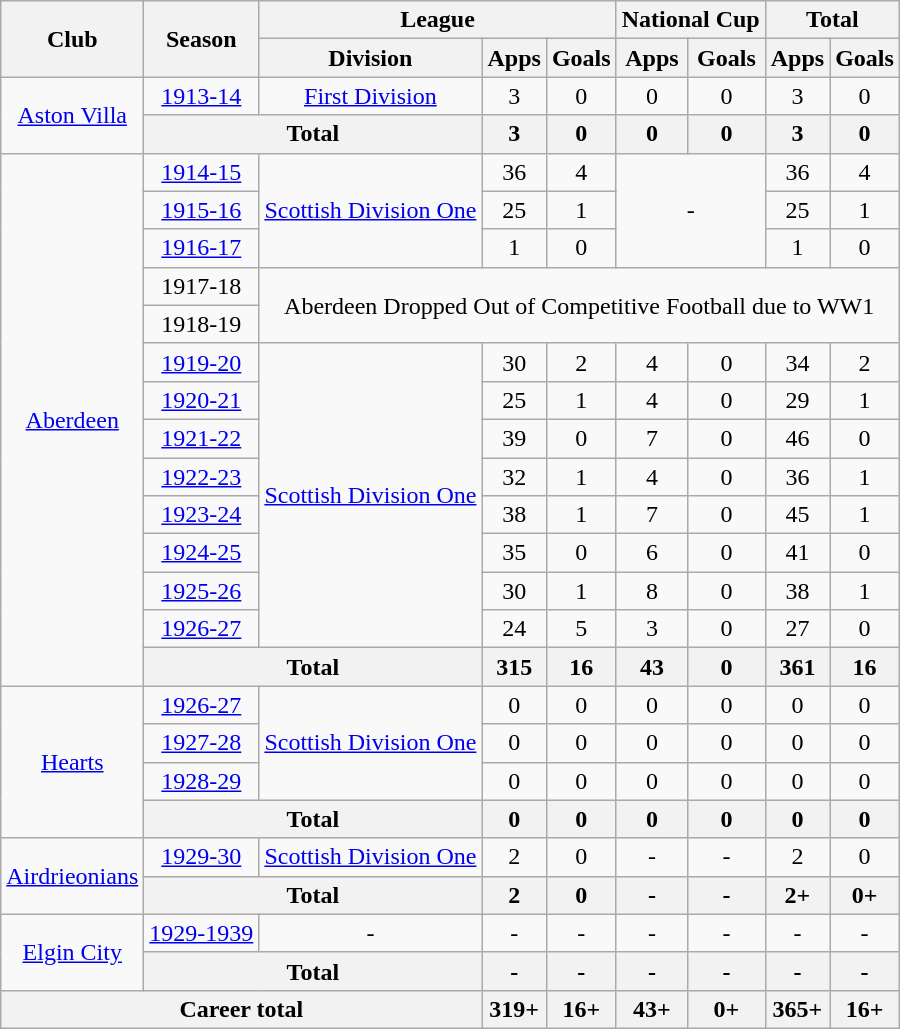<table class="wikitable" style="text-align:center">
<tr>
<th rowspan="2">Club</th>
<th rowspan="2">Season</th>
<th colspan="3">League</th>
<th colspan="2">National Cup</th>
<th colspan="2">Total</th>
</tr>
<tr>
<th>Division</th>
<th>Apps</th>
<th>Goals</th>
<th>Apps</th>
<th>Goals</th>
<th>Apps</th>
<th>Goals</th>
</tr>
<tr>
<td rowspan="2"><a href='#'>Aston Villa</a></td>
<td><a href='#'>1913-14</a></td>
<td><a href='#'>First Division</a></td>
<td>3</td>
<td>0</td>
<td>0</td>
<td>0</td>
<td>3</td>
<td>0</td>
</tr>
<tr>
<th colspan="2">Total</th>
<th>3</th>
<th>0</th>
<th>0</th>
<th>0</th>
<th>3</th>
<th>0</th>
</tr>
<tr>
<td rowspan="14"><a href='#'>Aberdeen</a></td>
<td><a href='#'>1914-15</a></td>
<td rowspan="3"><a href='#'>Scottish Division One</a></td>
<td>36</td>
<td>4</td>
<td colspan="2" rowspan="3">-</td>
<td>36</td>
<td>4</td>
</tr>
<tr>
<td><a href='#'>1915-16</a></td>
<td>25</td>
<td>1</td>
<td>25</td>
<td>1</td>
</tr>
<tr>
<td><a href='#'>1916-17</a></td>
<td>1</td>
<td>0</td>
<td>1</td>
<td>0</td>
</tr>
<tr>
<td>1917-18</td>
<td colspan="7" rowspan="2">Aberdeen Dropped Out of Competitive Football due to WW1</td>
</tr>
<tr>
<td>1918-19</td>
</tr>
<tr>
<td><a href='#'>1919-20</a></td>
<td rowspan="8"><a href='#'>Scottish Division One</a></td>
<td>30</td>
<td>2</td>
<td>4</td>
<td>0</td>
<td>34</td>
<td>2</td>
</tr>
<tr>
<td><a href='#'>1920-21</a></td>
<td>25</td>
<td>1</td>
<td>4</td>
<td>0</td>
<td>29</td>
<td>1</td>
</tr>
<tr>
<td><a href='#'>1921-22</a></td>
<td>39</td>
<td>0</td>
<td>7</td>
<td>0</td>
<td>46</td>
<td>0</td>
</tr>
<tr>
<td><a href='#'>1922-23</a></td>
<td>32</td>
<td>1</td>
<td>4</td>
<td>0</td>
<td>36</td>
<td>1</td>
</tr>
<tr>
<td><a href='#'>1923-24</a></td>
<td>38</td>
<td>1</td>
<td>7</td>
<td>0</td>
<td>45</td>
<td>1</td>
</tr>
<tr>
<td><a href='#'>1924-25</a></td>
<td>35</td>
<td>0</td>
<td>6</td>
<td>0</td>
<td>41</td>
<td>0</td>
</tr>
<tr>
<td><a href='#'>1925-26</a></td>
<td>30</td>
<td>1</td>
<td>8</td>
<td>0</td>
<td>38</td>
<td>1</td>
</tr>
<tr>
<td><a href='#'>1926-27</a></td>
<td>24</td>
<td>5</td>
<td>3</td>
<td>0</td>
<td>27</td>
<td>0</td>
</tr>
<tr>
<th colspan="2">Total</th>
<th>315</th>
<th>16</th>
<th>43</th>
<th>0</th>
<th>361</th>
<th>16</th>
</tr>
<tr>
<td rowspan="4"><a href='#'>Hearts</a></td>
<td><a href='#'>1926-27</a></td>
<td rowspan="3"><a href='#'>Scottish Division One</a></td>
<td>0</td>
<td>0</td>
<td>0</td>
<td>0</td>
<td>0</td>
<td>0</td>
</tr>
<tr>
<td><a href='#'>1927-28</a></td>
<td>0</td>
<td>0</td>
<td>0</td>
<td>0</td>
<td>0</td>
<td>0</td>
</tr>
<tr>
<td><a href='#'>1928-29</a></td>
<td>0</td>
<td>0</td>
<td>0</td>
<td>0</td>
<td>0</td>
<td>0</td>
</tr>
<tr>
<th colspan="2">Total</th>
<th>0</th>
<th>0</th>
<th>0</th>
<th>0</th>
<th>0</th>
<th>0</th>
</tr>
<tr>
<td rowspan="2"><a href='#'>Airdrieonians</a></td>
<td><a href='#'>1929-30</a></td>
<td><a href='#'>Scottish Division One</a></td>
<td>2</td>
<td>0</td>
<td>-</td>
<td>-</td>
<td>2</td>
<td>0</td>
</tr>
<tr>
<th colspan="2">Total</th>
<th>2</th>
<th>0</th>
<th>-</th>
<th>-</th>
<th>2+</th>
<th>0+</th>
</tr>
<tr>
<td rowspan="2"><a href='#'>Elgin City</a></td>
<td><a href='#'>1929-1939</a></td>
<td>-</td>
<td>-</td>
<td>-</td>
<td>-</td>
<td>-</td>
<td>-</td>
<td>-</td>
</tr>
<tr>
<th colspan="2">Total</th>
<th>-</th>
<th>-</th>
<th>-</th>
<th>-</th>
<th>-</th>
<th>-</th>
</tr>
<tr>
<th colspan="3">Career total</th>
<th>319+</th>
<th>16+</th>
<th>43+</th>
<th>0+</th>
<th>365+</th>
<th>16+</th>
</tr>
</table>
